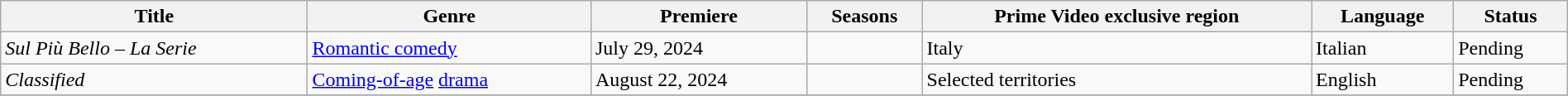<table class="wikitable sortable" style="width:100%;">
<tr>
<th>Title</th>
<th>Genre</th>
<th>Premiere</th>
<th>Seasons</th>
<th>Prime Video exclusive region</th>
<th>Language</th>
<th>Status</th>
</tr>
<tr>
<td><em>Sul Più Bello – La Serie</em></td>
<td><a href='#'>Romantic comedy</a></td>
<td>July 29, 2024</td>
<td></td>
<td>Italy</td>
<td>Italian</td>
<td>Pending</td>
</tr>
<tr>
<td><em>Classified</em></td>
<td><a href='#'>Coming-of-age</a> <a href='#'>drama</a></td>
<td>August 22, 2024</td>
<td></td>
<td>Selected territories</td>
<td>English</td>
<td>Pending</td>
</tr>
<tr>
</tr>
</table>
